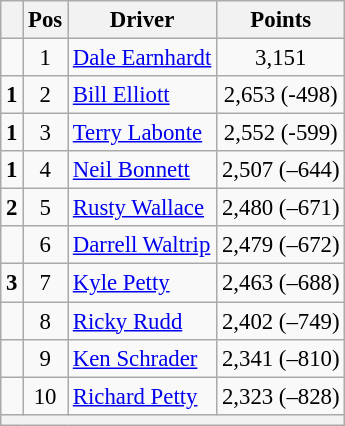<table class="wikitable" style="font-size: 95%;">
<tr>
<th></th>
<th>Pos</th>
<th>Driver</th>
<th>Points</th>
</tr>
<tr>
<td align="left"></td>
<td style="text-align:center;">1</td>
<td><a href='#'>Dale Earnhardt</a></td>
<td style="text-align:center;">3,151</td>
</tr>
<tr>
<td align="left">  <strong>1</strong></td>
<td style="text-align:center;">2</td>
<td><a href='#'>Bill Elliott</a></td>
<td style="text-align:center;">2,653 (-498)</td>
</tr>
<tr>
<td align="left">  <strong>1</strong></td>
<td style="text-align:center;">3</td>
<td><a href='#'>Terry Labonte</a></td>
<td style="text-align:center;">2,552 (-599)</td>
</tr>
<tr>
<td align="left">  <strong>1</strong></td>
<td style="text-align:center;">4</td>
<td><a href='#'>Neil Bonnett</a></td>
<td style="text-align:center;">2,507 (–644)</td>
</tr>
<tr>
<td align="left">  <strong>2</strong></td>
<td style="text-align:center;">5</td>
<td><a href='#'>Rusty Wallace</a></td>
<td style="text-align:center;">2,480 (–671)</td>
</tr>
<tr>
<td align="left"></td>
<td style="text-align:center;">6</td>
<td><a href='#'>Darrell Waltrip</a></td>
<td style="text-align:center;">2,479 (–672)</td>
</tr>
<tr>
<td align="left">  <strong>3</strong></td>
<td style="text-align:center;">7</td>
<td><a href='#'>Kyle Petty</a></td>
<td style="text-align:center;">2,463 (–688)</td>
</tr>
<tr>
<td align="left"></td>
<td style="text-align:center;">8</td>
<td><a href='#'>Ricky Rudd</a></td>
<td style="text-align:center;">2,402 (–749)</td>
</tr>
<tr>
<td align="left"></td>
<td style="text-align:center;">9</td>
<td><a href='#'>Ken Schrader</a></td>
<td style="text-align:center;">2,341 (–810)</td>
</tr>
<tr>
<td align="left"></td>
<td style="text-align:center;">10</td>
<td><a href='#'>Richard Petty</a></td>
<td style="text-align:center;">2,323 (–828)</td>
</tr>
<tr class="sortbottom">
<th colspan="9"></th>
</tr>
</table>
